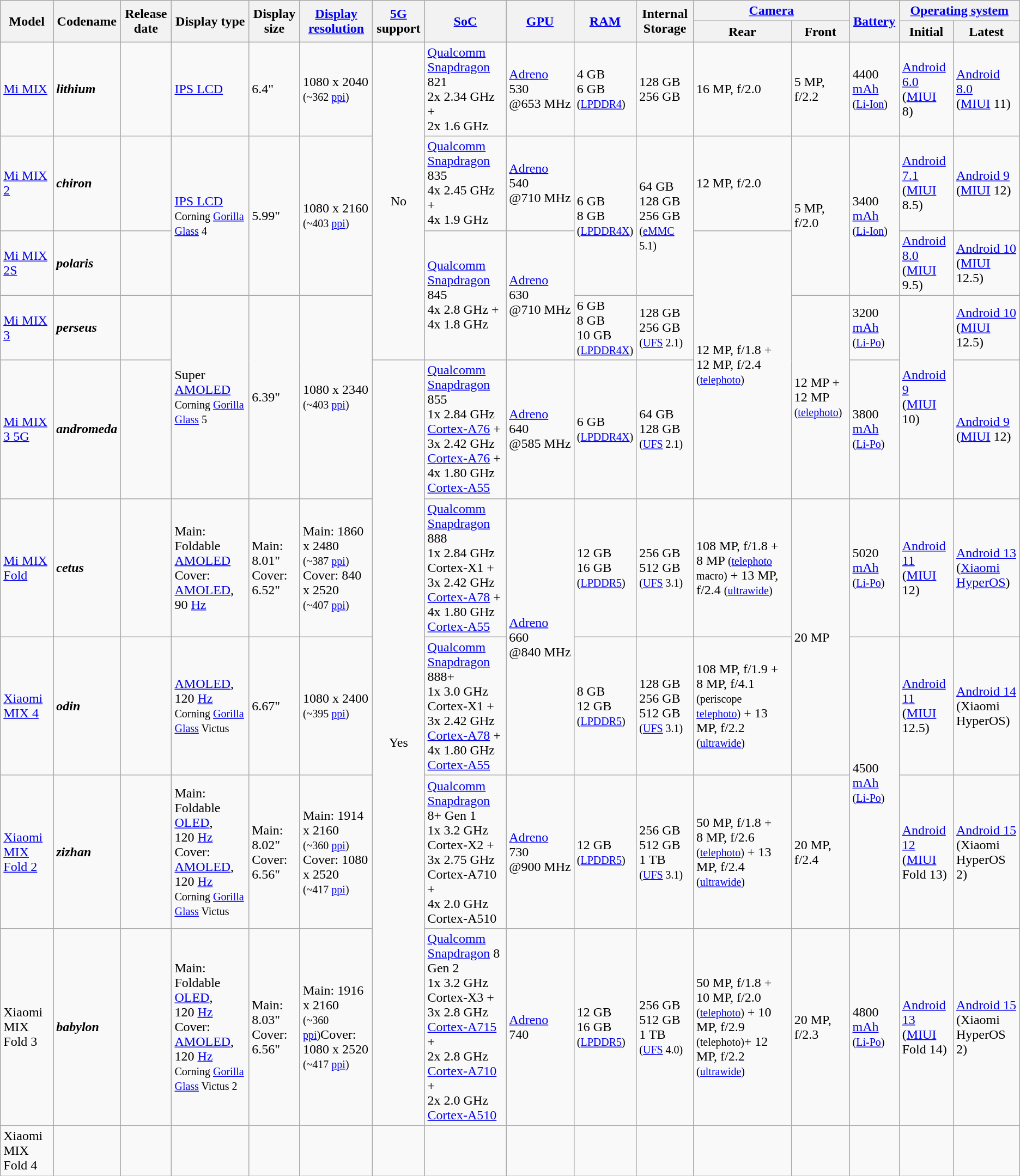<table class="wikitable sortable mw-collapsible">
<tr>
<th rowspan="2">Model</th>
<th rowspan="2">Codename</th>
<th rowspan="2">Release date </th>
<th rowspan="2">Display type</th>
<th rowspan="2">Display size</th>
<th rowspan="2"><a href='#'>Display resolution</a></th>
<th rowspan="2"><a href='#'>5G</a> support</th>
<th rowspan="2"><a href='#'>SoC</a></th>
<th rowspan="2"><a href='#'>GPU</a></th>
<th rowspan="2"><a href='#'>RAM</a></th>
<th rowspan="2">Internal Storage</th>
<th colspan="2"><a href='#'>Camera</a></th>
<th rowspan="2"><a href='#'>Battery</a></th>
<th colspan="2"><a href='#'>Operating system</a></th>
</tr>
<tr>
<th>Rear</th>
<th>Front</th>
<th>Initial</th>
<th>Latest</th>
</tr>
<tr>
<td><a href='#'>Mi MIX</a></td>
<td><strong><em>lithium</em></strong></td>
<td></td>
<td><a href='#'>IPS LCD</a></td>
<td>6.4"</td>
<td>1080 x 2040<br><small>(~362 <a href='#'>ppi</a>)</small></td>
<td rowspan="4" style="text-align:center;">No</td>
<td><a href='#'>Qualcomm Snapdragon</a> 821<br>2x 2.34 GHz +<br>2x 1.6 GHz</td>
<td><a href='#'>Adreno</a> 530<br>@653 MHz</td>
<td>4 GB<br>6 GB<br><small>(<a href='#'>LPDDR4</a>)</small></td>
<td>128 GB<br>256 GB</td>
<td>16 MP, f/2.0</td>
<td>5 MP, f/2.2</td>
<td>4400 <a href='#'>mAh</a><br><small>(<a href='#'>Li-Ion</a>)</small></td>
<td><a href='#'>Android 6.0</a><br>(<a href='#'>MIUI</a> 8)</td>
<td><a href='#'>Android 8.0</a><br>(<a href='#'>MIUI</a> 11)</td>
</tr>
<tr>
<td><a href='#'>Mi MIX 2</a></td>
<td><strong><em>chiron</em></strong></td>
<td></td>
<td rowspan="2"><a href='#'>IPS LCD</a><br><small>Corning <a href='#'>Gorilla Glass</a> 4</small></td>
<td rowspan="2">5.99"</td>
<td rowspan="2">1080 x 2160<br><small>(~403 <a href='#'>ppi</a>)</small></td>
<td><a href='#'>Qualcomm Snapdragon</a> 835<br>4x 2.45 GHz +<br>4x 1.9 GHz</td>
<td><a href='#'>Adreno</a> 540<br>@710 MHz</td>
<td rowspan="2">6 GB<br>8 GB<br><small>(<a href='#'>LPDDR4X</a>)</small></td>
<td rowspan="2">64 GB<br>128 GB<br>256 GB<br><small>(<a href='#'>eMMC</a> 5.1)</small></td>
<td>12 MP, f/2.0</td>
<td rowspan="2">5 MP, f/2.0</td>
<td rowspan="2">3400 <a href='#'>mAh</a><br><small>(<a href='#'>Li-Ion</a>)</small></td>
<td><a href='#'>Android 7.1</a><br>(<a href='#'>MIUI</a> 8.5)</td>
<td><a href='#'>Android 9</a><br>(<a href='#'>MIUI</a> 12)</td>
</tr>
<tr>
<td><a href='#'>Mi MIX 2S</a></td>
<td><strong><em>polaris</em></strong></td>
<td></td>
<td rowspan="2"><a href='#'>Qualcomm Snapdragon</a> 845<br>4x 2.8 GHz +<br>4x 1.8 GHz</td>
<td rowspan="2"><a href='#'>Adreno</a> 630<br>@710 MHz</td>
<td rowspan="3">12 MP, f/1.8 +<br>12 MP, f/2.4 <small>(<a href='#'>telephoto</a>)</small></td>
<td><a href='#'>Android 8.0</a><br>(<a href='#'>MIUI</a> 9.5)</td>
<td><a href='#'>Android 10</a><br>(<a href='#'>MIUI</a> 12.5)</td>
</tr>
<tr>
<td><a href='#'>Mi MIX 3</a></td>
<td><strong><em>perseus</em></strong></td>
<td></td>
<td rowspan="2">Super <a href='#'>AMOLED</a><br><small>Corning <a href='#'>Gorilla Glass</a> 5</small></td>
<td rowspan="2">6.39"</td>
<td rowspan="2">1080 x 2340<br><small>(~403 <a href='#'>ppi</a>)</small></td>
<td>6 GB<br>8 GB<br>10 GB<br><small>(<a href='#'>LPDDR4X</a>)</small></td>
<td>128 GB<br>256 GB<br><small>(<a href='#'>UFS</a> 2.1)</small></td>
<td rowspan="2">12 MP +<br>12 MP <small>(<a href='#'>telephoto</a>)</small></td>
<td>3200 <a href='#'>mAh</a><br><small>(<a href='#'>Li-Po</a>)</small></td>
<td rowspan="2"><a href='#'>Android 9</a><br>(<a href='#'>MIUI</a> 10)</td>
<td><a href='#'>Android 10</a><br>(<a href='#'>MIUI</a> 12.5)</td>
</tr>
<tr>
<td><a href='#'>Mi MIX 3 5G</a></td>
<td><strong><em>andromeda</em></strong></td>
<td></td>
<td rowspan="5" style="text-align:center;">Yes</td>
<td><a href='#'>Qualcomm Snapdragon</a> 855<br>1x 2.84 GHz <a href='#'>Cortex-A76</a> +<br>3x 2.42 GHz <a href='#'>Cortex-A76</a> +<br>4x 1.80 GHz <a href='#'>Cortex-A55</a></td>
<td><a href='#'>Adreno</a> 640<br>@585 MHz</td>
<td>6 GB<br><small>(<a href='#'>LPDDR4X</a>)</small></td>
<td>64 GB<br>128 GB<br><small>(<a href='#'>UFS</a> 2.1)</small></td>
<td>3800 <a href='#'>mAh</a><br><small>(<a href='#'>Li-Po</a>)</small></td>
<td><a href='#'>Android 9</a><br>(<a href='#'>MIUI</a> 12)</td>
</tr>
<tr>
<td><a href='#'>Mi MIX Fold</a></td>
<td><strong><em>cetus</em></strong></td>
<td></td>
<td>Main: Foldable <a href='#'>AMOLED</a><br>Cover: <a href='#'>AMOLED</a>, 90 <a href='#'>Hz</a></td>
<td>Main: 8.01"<br>Cover: 6.52"</td>
<td>Main: 1860 x 2480<br><small>(~387 <a href='#'>ppi</a>)</small><br>Cover: 840 x 2520<br><small>(~407 <a href='#'>ppi</a>)</small></td>
<td><a href='#'>Qualcomm Snapdragon</a> 888<br>1x 2.84 GHz Cortex-X1 +<br>3x 2.42 GHz <a href='#'>Cortex-A78</a> +<br>4x 1.80 GHz <a href='#'>Cortex-A55</a></td>
<td rowspan="2"><a href='#'>Adreno</a> 660<br>@840 MHz</td>
<td>12 GB<br>16 GB<br><small>(<a href='#'>LPDDR5</a>)</small></td>
<td>256 GB<br>512 GB<br><small>(<a href='#'>UFS</a> 3.1)</small></td>
<td>108 MP, f/1.8 +<br>8 MP <small>(<a href='#'>telephoto</a> macro)</small> +
13 MP, f/2.4 <small>(<a href='#'>ultrawide</a>)</small></td>
<td rowspan="2">20 MP</td>
<td>5020 <a href='#'>mAh</a><br><small>(<a href='#'>Li-Po</a>)</small></td>
<td><a href='#'>Android 11</a><br>(<a href='#'>MIUI</a> 12)</td>
<td><a href='#'>Android 13</a><br>(<a href='#'>Xiaomi HyperOS</a>)</td>
</tr>
<tr>
<td><a href='#'>Xiaomi MIX 4</a></td>
<td><strong><em>odin</em></strong></td>
<td></td>
<td><a href='#'>AMOLED</a>, 120 <a href='#'>Hz</a><br><small>Corning <a href='#'>Gorilla Glass</a> Victus</small></td>
<td>6.67"</td>
<td>1080 x 2400<br><small>(~395 <a href='#'>ppi</a>)</small></td>
<td><a href='#'>Qualcomm Snapdragon</a> 888+<br>1x 3.0 GHz Cortex-X1 +<br>3x 2.42 GHz <a href='#'>Cortex-A78</a> +<br>4x 1.80 GHz <a href='#'>Cortex-A55</a></td>
<td>8 GB<br>12 GB<br><small>(<a href='#'>LPDDR5</a>)</small></td>
<td>128 GB<br>256 GB<br>512 GB<br><small>(<a href='#'>UFS</a> 3.1)</small></td>
<td>108 MP, f/1.9 +<br>8 MP, f/4.1 <small>(periscope <a href='#'>telephoto</a>)</small> +
13 MP, f/2.2 <small>(<a href='#'>ultrawide</a>)</small></td>
<td rowspan="2">4500 <a href='#'>mAh</a><br><small>(<a href='#'>Li-Po</a>)</small></td>
<td><a href='#'>Android 11</a><br>(<a href='#'>MIUI</a> 12.5)</td>
<td><a href='#'>Android 14</a><br>(Xiaomi HyperOS)</td>
</tr>
<tr>
<td><a href='#'>Xiaomi MIX Fold 2</a></td>
<td><strong><em>zizhan</em></strong></td>
<td></td>
<td>Main: Foldable <a href='#'>OLED</a>, 120 <a href='#'>Hz</a><br>Cover: <a href='#'>AMOLED</a>, 120 <a href='#'>Hz</a><br><small>Corning <a href='#'>Gorilla Glass</a> Victus</small></td>
<td>Main: 8.02"<br>Cover: 6.56"</td>
<td>Main: 1914 x 2160<br><small>(~360 <a href='#'>ppi</a>)</small><br>Cover: 1080 x 2520<br><small>(~417 <a href='#'>ppi</a>)</small></td>
<td><a href='#'>Qualcomm Snapdragon</a> 8+ Gen 1<br>1x 3.2 GHz Cortex-X2 +<br>3x 2.75 GHz Cortex-A710 +<br>4x 2.0 GHz Cortex-A510</td>
<td><a href='#'>Adreno</a> 730<br>@900 MHz</td>
<td>12 GB<br><small>(<a href='#'>LPDDR5</a>)</small></td>
<td>256 GB<br>512 GB<br>1 TB<br><small>(<a href='#'>UFS</a> 3.1)</small></td>
<td>50 MP, f/1.8 +<br>8 MP, f/2.6 <small>(<a href='#'>telephoto</a>)</small> +
13 MP, f/2.4 <small>(<a href='#'>ultrawide</a>)</small></td>
<td>20 MP, f/2.4</td>
<td><a href='#'>Android 12</a><br>(<a href='#'>MIUI</a> Fold 13)</td>
<td><a href='#'>Android 15</a><br>(Xiaomi HyperOS 2)</td>
</tr>
<tr>
<td>Xiaomi MIX Fold 3</td>
<td><strong><em>babylon</em></strong></td>
<td></td>
<td>Main: Foldable <a href='#'>OLED</a>, 120 <a href='#'>Hz</a><br>Cover: <a href='#'>AMOLED</a>, 120 <a href='#'>Hz</a><br><small>Corning <a href='#'>Gorilla Glass</a> Victus 2</small></td>
<td>Main: 8.03"<br>Cover: 6.56"</td>
<td>Main: 1916 x 2160<br><small>(~360 <a href='#'>ppi</a>)</small>Cover: 1080 x 2520<br><small>(~417 <a href='#'>ppi</a>)</small></td>
<td><a href='#'>Qualcomm Snapdragon</a> 8 Gen 2<br>1x 3.2 GHz Cortex-X3 +<br>3x 2.8 GHz <a href='#'>Cortex-A715</a> +<br>2x 2.8 GHz <a href='#'>Cortex-A710</a> +<br>2x 2.0 GHz <a href='#'>Cortex-A510</a></td>
<td><a href='#'>Adreno</a> 740</td>
<td>12 GB<br>16 GB<br><small>(<a href='#'>LPDDR5</a>)</small></td>
<td>256 GB<br>512 GB<br>1 TB<br><small>(<a href='#'>UFS</a> 4.0)</small></td>
<td>50 MP, f/1.8 +<br>10 MP, f/2.0 <small>(<a href='#'>telephoto</a>)</small> +
10 MP, f/2.9 <small>(telephoto)</small>+
12 MP, f/2.2 <small>(<a href='#'>ultrawide</a>)</small></td>
<td>20 MP, f/2.3</td>
<td>4800 <a href='#'>mAh</a><br><small>(<a href='#'>Li-Po</a>)</small></td>
<td><a href='#'>Android 13</a><br>(<a href='#'>MIUI</a> Fold 14)</td>
<td><a href='#'>Android 15</a><br>(Xiaomi HyperOS 2)</td>
</tr>
<tr>
<td>Xiaomi MIX Fold 4</td>
<td></td>
<td></td>
<td></td>
<td></td>
<td></td>
<td></td>
<td></td>
<td></td>
<td></td>
<td></td>
<td></td>
<td></td>
<td></td>
<td></td>
<td></td>
</tr>
</table>
